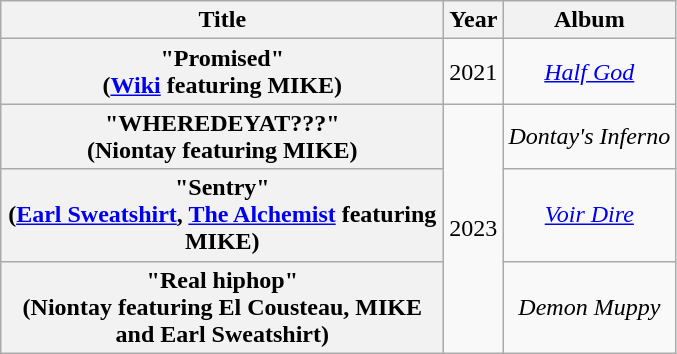<table class="wikitable plainrowheaders" style="text-align:center;">
<tr>
<th scope="col" rowspan="1" style="width:18em;">Title</th>
<th scope="col" rowspan="1">Year</th>
<th scope="col" rowspan="1">Album</th>
</tr>
<tr>
<th scope="row">"Promised"<br><span>(<a href='#'>Wiki</a> featuring MIKE)</span></th>
<td>2021</td>
<td><em><a href='#'>Half God</a></em></td>
</tr>
<tr>
<th scope="row">"WHEREDEYAT???"<br><span>(Niontay featuring MIKE)</span></th>
<td rowspan="3">2023</td>
<td><em>Dontay's Inferno</em></td>
</tr>
<tr>
<th scope="row">"Sentry"<br><span>(<a href='#'>Earl Sweatshirt</a>, <a href='#'>The Alchemist</a> featuring MIKE)</span></th>
<td><em><a href='#'>Voir Dire</a></em></td>
</tr>
<tr>
<th scope="row">"Real hiphop"<br><span>(Niontay featuring El Cousteau, MIKE and Earl Sweatshirt)</span></th>
<td><em>Demon Muppy</em></td>
</tr>
</table>
